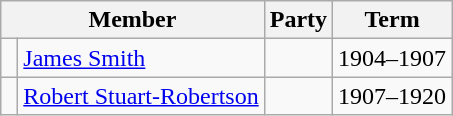<table class="wikitable">
<tr>
<th colspan="2">Member</th>
<th>Party</th>
<th>Term</th>
</tr>
<tr>
<td> </td>
<td><a href='#'>James Smith</a></td>
<td></td>
<td>1904–1907</td>
</tr>
<tr>
<td> </td>
<td><a href='#'>Robert Stuart-Robertson</a></td>
<td></td>
<td>1907–1920</td>
</tr>
</table>
